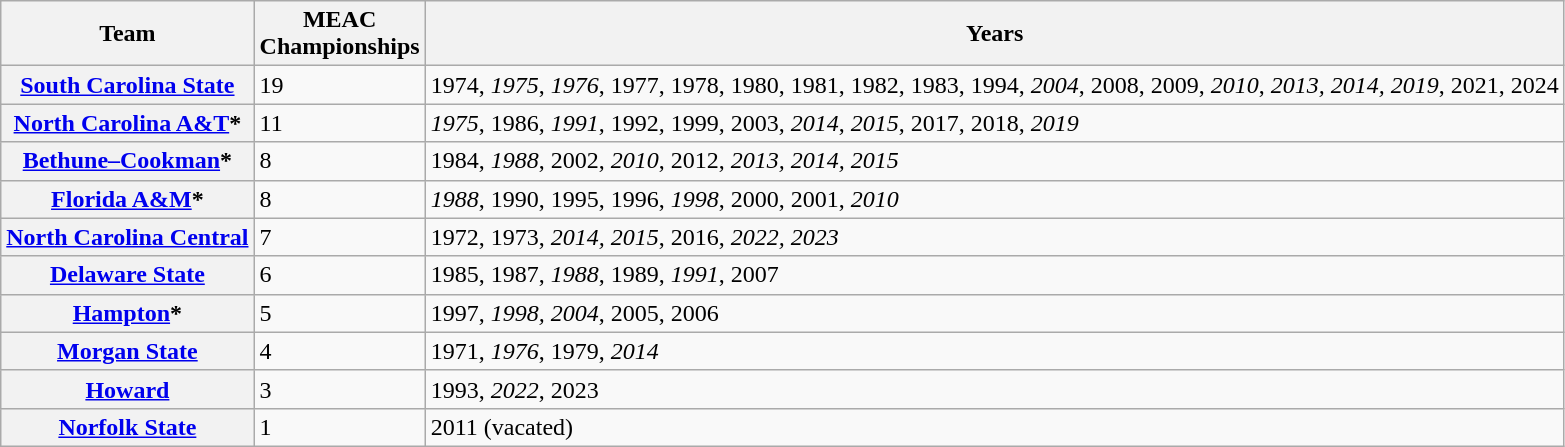<table class="wikitable" style="text-align: left">
<tr>
<th>Team</th>
<th>MEAC<br>Championships</th>
<th>Years</th>
</tr>
<tr>
<th><a href='#'>South Carolina State</a></th>
<td>19</td>
<td>1974, <em>1975</em>, <em>1976</em>, 1977, 1978, 1980, 1981, 1982, 1983, 1994, <em>2004</em>, 2008, 2009, <em>2010</em>, <em>2013, 2014, 2019</em>, 2021, 2024</td>
</tr>
<tr>
<th><a href='#'>North Carolina A&T</a>*</th>
<td>11</td>
<td><em>1975</em>, 1986, <em>1991</em>, 1992, 1999, 2003, <em>2014</em>, <em>2015</em>, 2017, 2018, <em>2019</em></td>
</tr>
<tr>
<th><a href='#'>Bethune–Cookman</a>*</th>
<td>8</td>
<td>1984, <em>1988</em>, 2002, <em>2010</em>, 2012, <em>2013, 2014, 2015</em></td>
</tr>
<tr>
<th><a href='#'>Florida A&M</a>*</th>
<td>8</td>
<td><em>1988</em>, 1990, 1995, 1996, <em>1998</em>, 2000, 2001, <em>2010</em></td>
</tr>
<tr>
<th><a href='#'>North Carolina Central</a></th>
<td>7</td>
<td>1972, 1973, <em>2014, 2015</em>, 2016, <em>2022, 2023</em></td>
</tr>
<tr>
<th><a href='#'>Delaware State</a></th>
<td>6</td>
<td>1985, 1987, <em>1988</em>, 1989, <em>1991</em>, 2007</td>
</tr>
<tr>
<th><a href='#'>Hampton</a>*</th>
<td>5</td>
<td>1997, <em>1998, 2004</em>, 2005, 2006</td>
</tr>
<tr>
<th><a href='#'>Morgan State</a></th>
<td>4</td>
<td>1971, <em>1976</em>, 1979, <em>2014</em></td>
</tr>
<tr>
<th><a href='#'>Howard</a></th>
<td>3</td>
<td>1993, <em>2022</em>, 2023</td>
</tr>
<tr>
<th><a href='#'>Norfolk State</a></th>
<td>1</td>
<td>2011 (vacated)</td>
</tr>
</table>
